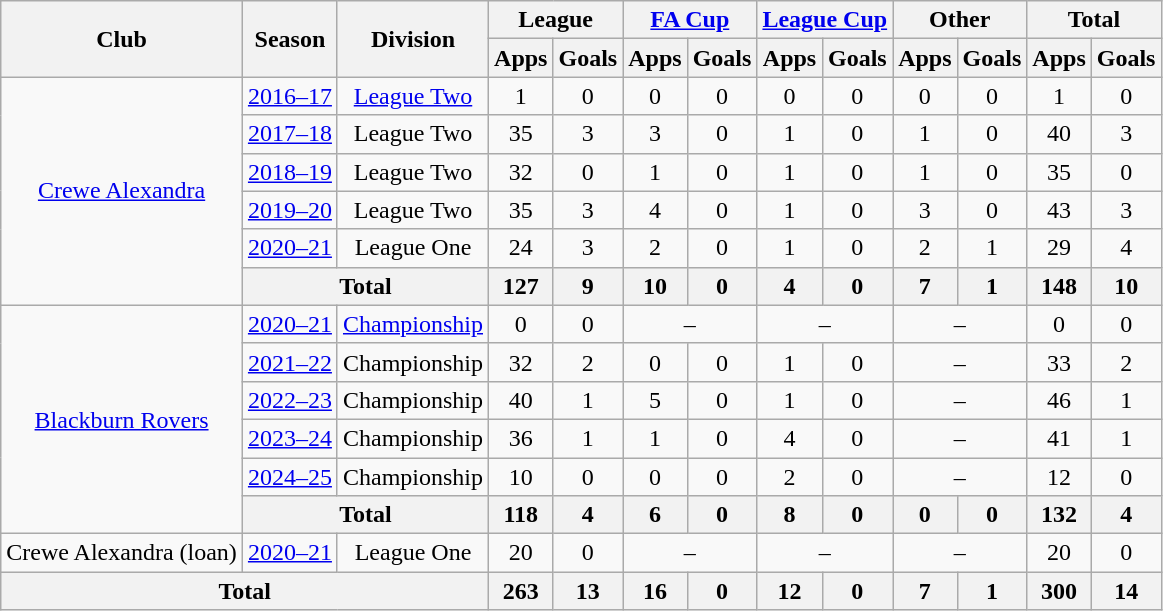<table class="wikitable" style="text-align:center;">
<tr>
<th rowspan="2">Club</th>
<th rowspan="2">Season</th>
<th rowspan="2">Division</th>
<th colspan="2">League</th>
<th colspan="2"><a href='#'>FA Cup</a></th>
<th colspan="2"><a href='#'>League Cup</a></th>
<th colspan="2">Other</th>
<th colspan="2">Total</th>
</tr>
<tr>
<th>Apps</th>
<th>Goals</th>
<th>Apps</th>
<th>Goals</th>
<th>Apps</th>
<th>Goals</th>
<th>Apps</th>
<th>Goals</th>
<th>Apps</th>
<th>Goals</th>
</tr>
<tr>
<td rowspan="6"><a href='#'>Crewe Alexandra</a></td>
<td><a href='#'>2016–17</a></td>
<td><a href='#'>League Two</a></td>
<td>1</td>
<td>0</td>
<td>0</td>
<td>0</td>
<td>0</td>
<td>0</td>
<td>0</td>
<td>0</td>
<td>1</td>
<td>0</td>
</tr>
<tr>
<td><a href='#'>2017–18</a></td>
<td>League Two</td>
<td>35</td>
<td>3</td>
<td>3</td>
<td>0</td>
<td>1</td>
<td>0</td>
<td>1</td>
<td>0</td>
<td>40</td>
<td>3</td>
</tr>
<tr>
<td><a href='#'>2018–19</a></td>
<td>League Two</td>
<td>32</td>
<td>0</td>
<td>1</td>
<td>0</td>
<td>1</td>
<td>0</td>
<td>1</td>
<td>0</td>
<td>35</td>
<td>0</td>
</tr>
<tr>
<td><a href='#'>2019–20</a></td>
<td>League Two</td>
<td>35</td>
<td>3</td>
<td>4</td>
<td>0</td>
<td>1</td>
<td>0</td>
<td>3</td>
<td>0</td>
<td>43</td>
<td>3</td>
</tr>
<tr>
<td><a href='#'>2020–21</a></td>
<td>League One</td>
<td>24</td>
<td>3</td>
<td>2</td>
<td>0</td>
<td>1</td>
<td>0</td>
<td>2</td>
<td>1</td>
<td>29</td>
<td>4</td>
</tr>
<tr>
<th colspan="2">Total</th>
<th>127</th>
<th>9</th>
<th>10</th>
<th>0</th>
<th>4</th>
<th>0</th>
<th>7</th>
<th>1</th>
<th>148</th>
<th>10</th>
</tr>
<tr>
<td rowspan="6"><a href='#'>Blackburn Rovers</a></td>
<td><a href='#'>2020–21</a></td>
<td><a href='#'>Championship</a></td>
<td>0</td>
<td>0</td>
<td colspan=2>–</td>
<td colspan=2>–</td>
<td colspan=2>–</td>
<td>0</td>
<td>0</td>
</tr>
<tr>
<td><a href='#'>2021–22</a></td>
<td>Championship</td>
<td>32</td>
<td>2</td>
<td>0</td>
<td>0</td>
<td>1</td>
<td>0</td>
<td colspan=2>–</td>
<td>33</td>
<td>2</td>
</tr>
<tr>
<td><a href='#'>2022–23</a></td>
<td>Championship</td>
<td>40</td>
<td>1</td>
<td>5</td>
<td>0</td>
<td>1</td>
<td>0</td>
<td colspan=2>–</td>
<td>46</td>
<td>1</td>
</tr>
<tr>
<td><a href='#'>2023–24</a></td>
<td>Championship</td>
<td>36</td>
<td>1</td>
<td>1</td>
<td>0</td>
<td>4</td>
<td>0</td>
<td colspan=2>–</td>
<td>41</td>
<td>1</td>
</tr>
<tr>
<td><a href='#'>2024–25</a></td>
<td>Championship</td>
<td>10</td>
<td>0</td>
<td>0</td>
<td>0</td>
<td>2</td>
<td>0</td>
<td colspan=2>–</td>
<td>12</td>
<td>0</td>
</tr>
<tr>
<th colspan="2">Total</th>
<th>118</th>
<th>4</th>
<th>6</th>
<th>0</th>
<th>8</th>
<th>0</th>
<th>0</th>
<th>0</th>
<th>132</th>
<th>4</th>
</tr>
<tr>
<td>Crewe Alexandra (loan)</td>
<td><a href='#'>2020–21</a></td>
<td>League One</td>
<td>20</td>
<td>0</td>
<td colspan=2>–</td>
<td colspan=2>–</td>
<td colspan=2>–</td>
<td>20</td>
<td>0</td>
</tr>
<tr>
<th colspan="3">Total</th>
<th>263</th>
<th>13</th>
<th>16</th>
<th>0</th>
<th>12</th>
<th>0</th>
<th>7</th>
<th>1</th>
<th>300</th>
<th>14</th>
</tr>
</table>
